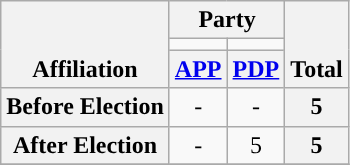<table class=wikitable style="text-align:center">
<tr style="vertical-align:bottom;">
<th rowspan=3>Affiliation</th>
<th colspan=2>Party</th>
<th rowspan=3>Total</th>
</tr>
<tr>
<td style="background-color:"></td>
<td style="background-color:"></td>
</tr>
<tr>
<th><a href='#'>APP</a></th>
<th><a href='#'>PDP</a></th>
</tr>
<tr>
<th>Before Election</th>
<td>-</td>
<td>-</td>
<th>5</th>
</tr>
<tr>
<th>After Election</th>
<td>-</td>
<td>5</td>
<th>5</th>
</tr>
<tr>
</tr>
</table>
